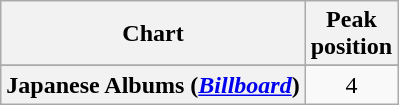<table class="wikitable sortable plainrowheaders" style="text-align:center">
<tr>
<th scope="col">Chart</th>
<th scope="col">Peak<br>position</th>
</tr>
<tr>
</tr>
<tr>
<th scope="row">Japanese Albums (<em><a href='#'>Billboard</a></em>)</th>
<td>4</td>
</tr>
</table>
